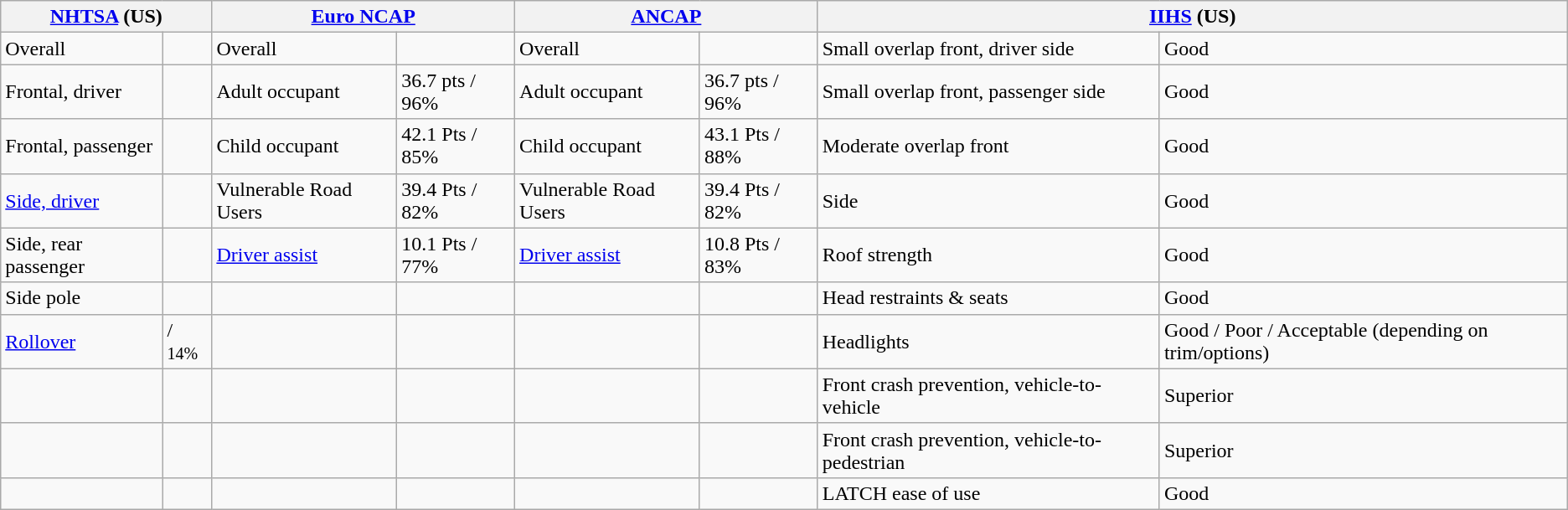<table class="wikitable">
<tr>
<th colspan="2"><a href='#'>NHTSA</a> (US)</th>
<th colspan="2"><a href='#'>Euro NCAP</a></th>
<th colspan="2"><a href='#'>ANCAP</a></th>
<th colspan="2"><a href='#'>IIHS</a> (US)</th>
</tr>
<tr>
<td>Overall</td>
<td></td>
<td>Overall</td>
<td></td>
<td>Overall</td>
<td></td>
<td>Small overlap front, driver side</td>
<td>Good</td>
</tr>
<tr>
<td>Frontal, driver</td>
<td></td>
<td>Adult occupant</td>
<td>36.7 pts / 96%</td>
<td>Adult occupant</td>
<td>36.7 pts / 96%</td>
<td>Small overlap front, passenger side</td>
<td>Good</td>
</tr>
<tr>
<td>Frontal, passenger</td>
<td></td>
<td>Child occupant</td>
<td>42.1 Pts / 85%</td>
<td>Child occupant</td>
<td>43.1 Pts / 88%</td>
<td>Moderate overlap front</td>
<td>Good</td>
</tr>
<tr>
<td><a href='#'>Side, driver</a></td>
<td></td>
<td>Vulnerable Road Users</td>
<td>39.4 Pts / 82%</td>
<td>Vulnerable Road Users</td>
<td>39.4 Pts / 82%</td>
<td>Side</td>
<td>Good</td>
</tr>
<tr>
<td>Side, rear passenger</td>
<td></td>
<td><a href='#'>Driver assist</a></td>
<td>10.1 Pts / 77%</td>
<td><a href='#'>Driver assist</a></td>
<td>10.8 Pts / 83%</td>
<td>Roof strength</td>
<td>Good</td>
</tr>
<tr>
<td>Side pole</td>
<td></td>
<td></td>
<td></td>
<td></td>
<td></td>
<td>Head restraints & seats</td>
<td>Good</td>
</tr>
<tr>
<td><a href='#'>Rollover</a></td>
<td> / <small>14%</small></td>
<td></td>
<td></td>
<td></td>
<td></td>
<td>Headlights</td>
<td>Good / Poor / Acceptable (depending on trim/options)</td>
</tr>
<tr>
<td></td>
<td></td>
<td></td>
<td></td>
<td></td>
<td></td>
<td>Front crash prevention, vehicle-to-vehicle</td>
<td>Superior</td>
</tr>
<tr>
<td></td>
<td></td>
<td></td>
<td></td>
<td></td>
<td></td>
<td>Front crash prevention, vehicle-to-pedestrian</td>
<td>Superior</td>
</tr>
<tr>
<td></td>
<td></td>
<td></td>
<td></td>
<td></td>
<td></td>
<td>LATCH ease of use</td>
<td>Good</td>
</tr>
</table>
